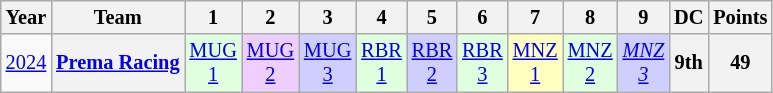<table class="wikitable" style="text-align:center; font-size:85%">
<tr>
<th>Year</th>
<th>Team</th>
<th>1</th>
<th>2</th>
<th>3</th>
<th>4</th>
<th>5</th>
<th>6</th>
<th>7</th>
<th>8</th>
<th>9</th>
<th>DC</th>
<th>Points</th>
</tr>
<tr>
<td><a href='#'>2024</a></td>
<th nowrap><a href='#'>Prema Racing</a></th>
<td style="background:#DFFFDF;"><a href='#'>MUG<br>1</a><br></td>
<td style="background:#EFCFFF;"><a href='#'>MUG<br>2</a><br></td>
<td style="background:#CFCFFF;"><a href='#'>MUG<br>3</a><br></td>
<td style="background:#DFFFDF;"><a href='#'>RBR<br>1</a><br></td>
<td style="background:#CFCFFF;"><a href='#'>RBR<br>2</a><br></td>
<td style="background:#DFFFDF;"><a href='#'>RBR<br>3</a><br></td>
<td style="background:#FFFFBF;"><a href='#'>MNZ<br>1</a><br></td>
<td style="background:#DFFFDF;"><a href='#'>MNZ<br>2</a><br></td>
<td style="background:#CFCFFF;"><em><a href='#'>MNZ<br>3</a></em><br></td>
<th style="background:#;">9th</th>
<th style="background:#;">49</th>
</tr>
</table>
